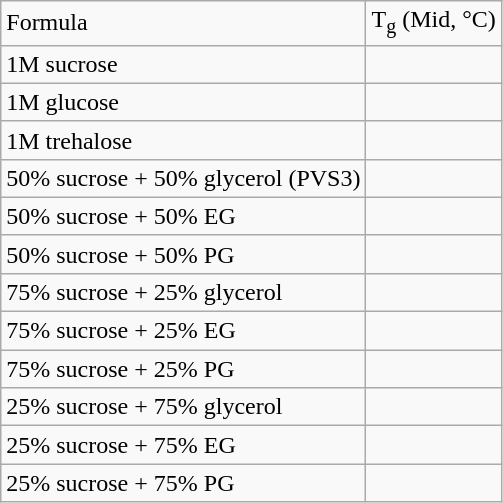<table class="wikitable">
<tr>
<td>Formula</td>
<td>T<sub>g</sub> (Mid, °C)</td>
</tr>
<tr>
<td>1M sucrose</td>
<td></td>
</tr>
<tr>
<td>1M glucose</td>
<td></td>
</tr>
<tr>
<td>1M trehalose</td>
<td></td>
</tr>
<tr>
<td>50% sucrose + 50% glycerol (PVS3)</td>
<td></td>
</tr>
<tr>
<td>50% sucrose + 50% EG</td>
<td></td>
</tr>
<tr>
<td>50% sucrose + 50% PG</td>
<td></td>
</tr>
<tr>
<td>75% sucrose + 25% glycerol</td>
<td></td>
</tr>
<tr>
<td>75% sucrose + 25% EG</td>
<td></td>
</tr>
<tr>
<td>75% sucrose + 25% PG</td>
<td></td>
</tr>
<tr>
<td>25% sucrose + 75% glycerol</td>
<td></td>
</tr>
<tr>
<td>25% sucrose + 75% EG</td>
<td></td>
</tr>
<tr>
<td>25% sucrose + 75% PG</td>
<td></td>
</tr>
</table>
